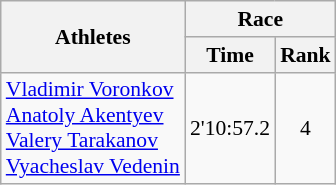<table class="wikitable" border="1" style="font-size:90%">
<tr>
<th rowspan=2>Athletes</th>
<th colspan=2>Race</th>
</tr>
<tr>
<th>Time</th>
<th>Rank</th>
</tr>
<tr>
<td><a href='#'>Vladimir Voronkov</a><br><a href='#'>Anatoly Akentyev</a><br><a href='#'>Valery Tarakanov</a><br><a href='#'>Vyacheslav Vedenin</a></td>
<td align=center>2'10:57.2</td>
<td align=center>4</td>
</tr>
</table>
